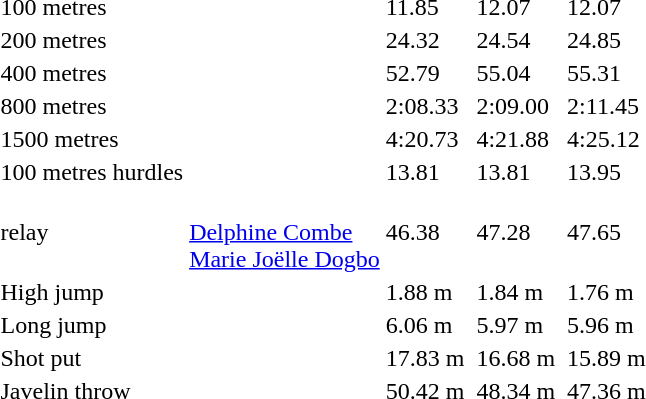<table>
<tr>
<td>100 metres</td>
<td></td>
<td>11.85</td>
<td></td>
<td>12.07</td>
<td></td>
<td>12.07</td>
</tr>
<tr>
<td>200 metres</td>
<td></td>
<td>24.32</td>
<td></td>
<td>24.54</td>
<td></td>
<td>24.85</td>
</tr>
<tr>
<td>400 metres</td>
<td></td>
<td>52.79</td>
<td></td>
<td>55.04</td>
<td></td>
<td>55.31</td>
</tr>
<tr>
<td>800 metres</td>
<td></td>
<td>2:08.33</td>
<td></td>
<td>2:09.00</td>
<td></td>
<td>2:11.45</td>
</tr>
<tr>
<td>1500 metres</td>
<td></td>
<td>4:20.73</td>
<td></td>
<td>4:21.88</td>
<td></td>
<td>4:25.12</td>
</tr>
<tr>
<td>100 metres hurdles</td>
<td></td>
<td>13.81</td>
<td></td>
<td>13.81</td>
<td></td>
<td>13.95</td>
</tr>
<tr>
<td> relay</td>
<td><br><a href='#'>Delphine Combe</a><br><a href='#'>Marie Joëlle Dogbo</a></td>
<td>46.38</td>
<td></td>
<td>47.28</td>
<td></td>
<td>47.65</td>
</tr>
<tr>
<td>High jump</td>
<td></td>
<td>1.88 m</td>
<td></td>
<td>1.84 m</td>
<td></td>
<td>1.76 m</td>
</tr>
<tr>
<td>Long jump</td>
<td></td>
<td>6.06 m</td>
<td></td>
<td>5.97 m</td>
<td></td>
<td>5.96 m</td>
</tr>
<tr>
<td>Shot put</td>
<td></td>
<td>17.83 m</td>
<td></td>
<td>16.68 m</td>
<td></td>
<td>15.89 m</td>
</tr>
<tr>
<td>Javelin throw</td>
<td></td>
<td>50.42 m</td>
<td></td>
<td>48.34 m</td>
<td></td>
<td>47.36 m</td>
</tr>
</table>
